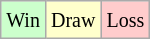<table class="wikitable">
<tr>
<td style="background-color: #CCFFCC;"><small>Win</small></td>
<td style="background-color: #FFFFCC;"><small>Draw</small></td>
<td style="background-color: #FFCCCC;"><small>Loss</small></td>
</tr>
</table>
